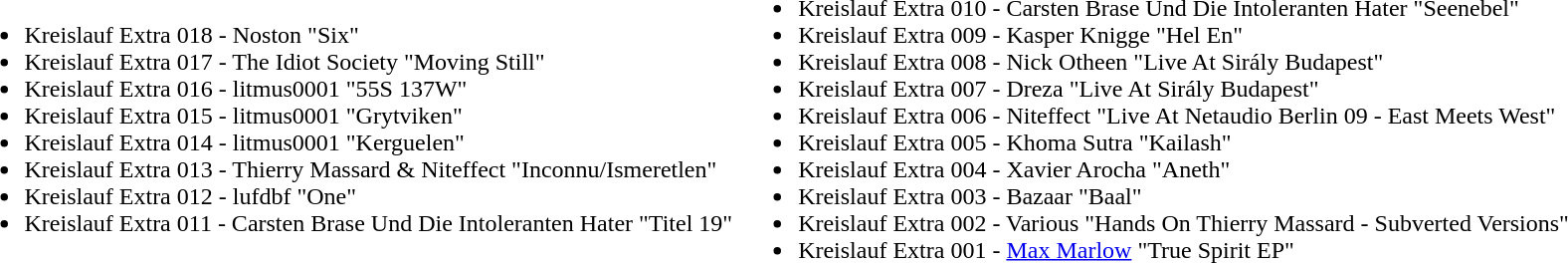<table>
<tr>
<td><br><ul><li>Kreislauf Extra 018 - Noston "Six"</li><li>Kreislauf Extra 017 - The Idiot Society "Moving Still"</li><li>Kreislauf Extra 016 - litmus0001 "55S 137W"</li><li>Kreislauf Extra 015 - litmus0001 "Grytviken"</li><li>Kreislauf Extra 014 - litmus0001 "Kerguelen"</li><li>Kreislauf Extra 013 - Thierry Massard & Niteffect "Inconnu/Ismeretlen"</li><li>Kreislauf Extra 012 - lufdbf "One"</li><li>Kreislauf Extra 011 - Carsten Brase Und Die Intoleranten Hater "Titel 19"</li></ul></td>
<td><br><ul><li>Kreislauf Extra 010 - Carsten Brase Und Die Intoleranten Hater "Seenebel"</li><li>Kreislauf Extra 009 - Kasper Knigge "Hel En"</li><li>Kreislauf Extra 008 - Nick Otheen "Live At Sirály Budapest"</li><li>Kreislauf Extra 007 - Dreza "Live At Sirály Budapest"</li><li>Kreislauf Extra 006 - Niteffect "Live At Netaudio Berlin 09 - East Meets West"</li><li>Kreislauf Extra 005 - Khoma Sutra "Kailash"</li><li>Kreislauf Extra 004 - Xavier Arocha "Aneth"</li><li>Kreislauf Extra 003 - Bazaar "Baal"</li><li>Kreislauf Extra 002 - Various "Hands On Thierry Massard - Subverted Versions"</li><li>Kreislauf Extra 001 - <a href='#'>Max Marlow</a> "True Spirit EP"</li></ul></td>
</tr>
</table>
